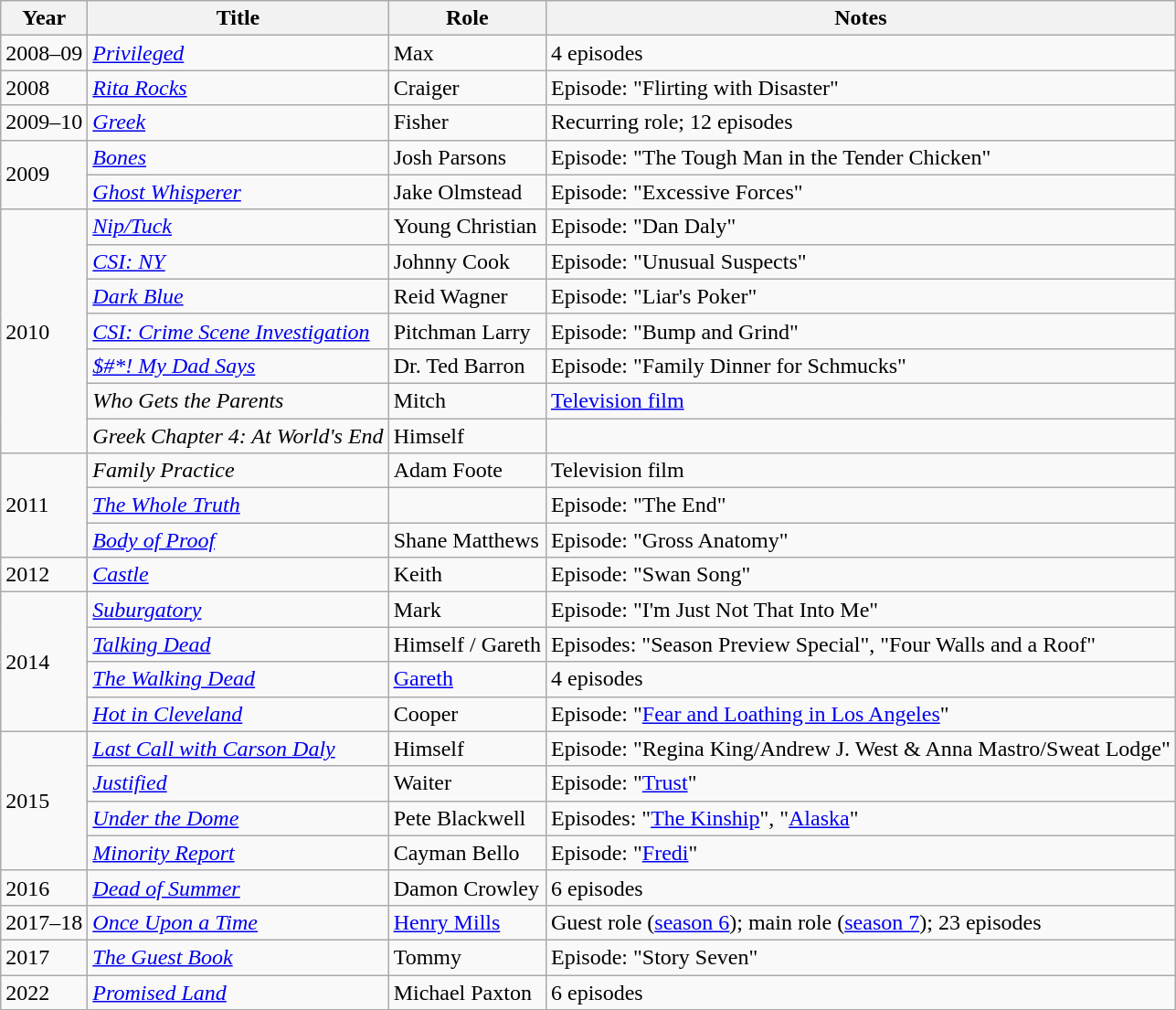<table class="wikitable sortable">
<tr>
<th>Year</th>
<th>Title</th>
<th>Role</th>
<th>Notes</th>
</tr>
<tr>
<td>2008–09</td>
<td><em><a href='#'>Privileged</a></em></td>
<td>Max</td>
<td>4 episodes</td>
</tr>
<tr>
<td>2008</td>
<td><em><a href='#'>Rita Rocks</a></em></td>
<td>Craiger</td>
<td>Episode: "Flirting with Disaster"</td>
</tr>
<tr>
<td>2009–10</td>
<td><em><a href='#'>Greek</a></em></td>
<td>Fisher</td>
<td>Recurring role; 12 episodes</td>
</tr>
<tr>
<td rowspan="2">2009</td>
<td><em><a href='#'>Bones</a></em></td>
<td>Josh Parsons</td>
<td>Episode: "The Tough Man in the Tender Chicken"</td>
</tr>
<tr>
<td><em><a href='#'>Ghost Whisperer</a></em></td>
<td>Jake Olmstead</td>
<td>Episode: "Excessive Forces"</td>
</tr>
<tr>
<td rowspan="7">2010</td>
<td><em><a href='#'>Nip/Tuck</a></em></td>
<td>Young Christian</td>
<td>Episode: "Dan Daly"</td>
</tr>
<tr>
<td><em><a href='#'>CSI: NY</a></em></td>
<td>Johnny Cook</td>
<td>Episode: "Unusual Suspects"</td>
</tr>
<tr>
<td><em><a href='#'>Dark Blue</a></em></td>
<td>Reid Wagner</td>
<td>Episode: "Liar's Poker"</td>
</tr>
<tr>
<td><em><a href='#'>CSI: Crime Scene Investigation</a></em></td>
<td>Pitchman Larry</td>
<td>Episode: "Bump and Grind"</td>
</tr>
<tr>
<td><em><a href='#'>$#*! My Dad Says</a></em></td>
<td>Dr. Ted Barron</td>
<td>Episode: "Family Dinner for Schmucks"</td>
</tr>
<tr>
<td><em>Who Gets the Parents</em></td>
<td>Mitch</td>
<td><a href='#'>Television film</a></td>
</tr>
<tr>
<td><em>Greek Chapter 4: At World's End</em></td>
<td>Himself</td>
<td></td>
</tr>
<tr>
<td rowspan="3">2011</td>
<td><em>Family Practice</em></td>
<td>Adam Foote</td>
<td>Television film</td>
</tr>
<tr>
<td><em><a href='#'>The Whole Truth</a></em></td>
<td></td>
<td>Episode: "The End"</td>
</tr>
<tr>
<td><em><a href='#'>Body of Proof</a></em></td>
<td>Shane Matthews</td>
<td>Episode: "Gross Anatomy"</td>
</tr>
<tr>
<td>2012</td>
<td><em><a href='#'>Castle</a></em></td>
<td>Keith</td>
<td>Episode: "Swan Song"</td>
</tr>
<tr>
<td rowspan="4">2014</td>
<td><em><a href='#'>Suburgatory</a></em></td>
<td>Mark</td>
<td>Episode: "I'm Just Not That Into Me"</td>
</tr>
<tr>
<td><em><a href='#'>Talking Dead</a></em></td>
<td>Himself / Gareth</td>
<td>Episodes: "Season Preview Special", "Four Walls and a Roof"</td>
</tr>
<tr>
<td><em><a href='#'>The Walking Dead</a></em></td>
<td><a href='#'>Gareth</a></td>
<td>4 episodes</td>
</tr>
<tr>
<td><em><a href='#'>Hot in Cleveland</a></em></td>
<td>Cooper</td>
<td>Episode: "<a href='#'>Fear and Loathing in Los Angeles</a>"</td>
</tr>
<tr>
<td rowspan="4">2015</td>
<td><em><a href='#'>Last Call with Carson Daly</a></em></td>
<td>Himself</td>
<td>Episode: "Regina King/Andrew J. West & Anna Mastro/Sweat Lodge"</td>
</tr>
<tr>
<td><em><a href='#'>Justified</a></em></td>
<td>Waiter</td>
<td>Episode: "<a href='#'>Trust</a>"</td>
</tr>
<tr>
<td><em><a href='#'>Under the Dome</a></em></td>
<td>Pete Blackwell</td>
<td>Episodes: "<a href='#'>The Kinship</a>", "<a href='#'>Alaska</a>"</td>
</tr>
<tr>
<td><em><a href='#'>Minority Report</a></em></td>
<td>Cayman Bello</td>
<td>Episode: "<a href='#'>Fredi</a>"</td>
</tr>
<tr>
<td>2016</td>
<td><em><a href='#'>Dead of Summer</a></em></td>
<td>Damon Crowley</td>
<td>6 episodes</td>
</tr>
<tr>
<td>2017–18</td>
<td><em><a href='#'>Once Upon a Time</a></em></td>
<td><a href='#'>Henry Mills</a></td>
<td>Guest role (<a href='#'>season 6</a>); main role (<a href='#'>season 7</a>); 23 episodes</td>
</tr>
<tr>
<td>2017</td>
<td><em><a href='#'>The Guest Book</a></em></td>
<td>Tommy</td>
<td>Episode: "Story Seven"</td>
</tr>
<tr>
<td>2022</td>
<td><em><a href='#'>Promised Land</a></em></td>
<td>Michael Paxton</td>
<td>6 episodes</td>
</tr>
<tr>
</tr>
</table>
